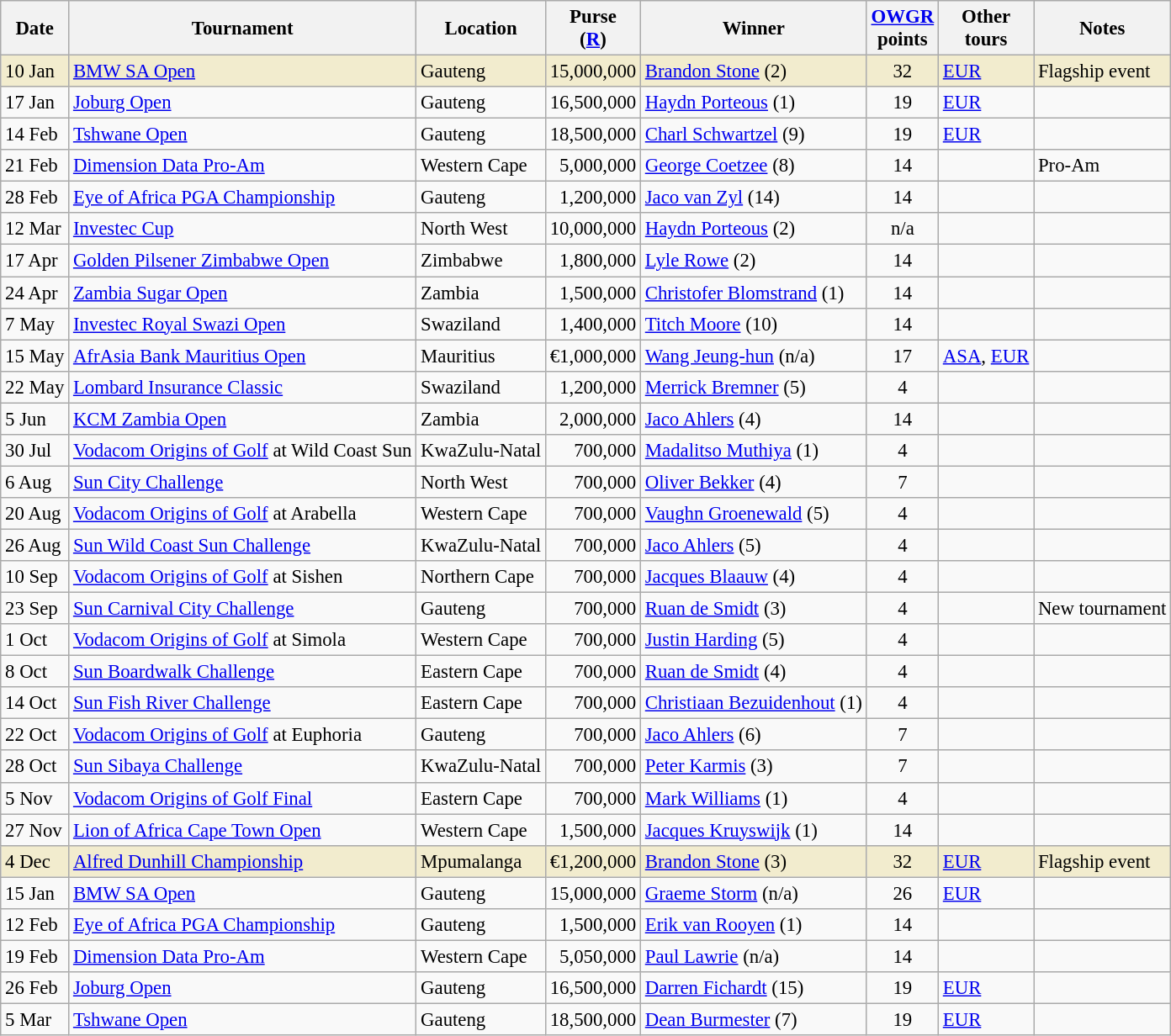<table class="wikitable" style="font-size:95%">
<tr>
<th>Date</th>
<th>Tournament</th>
<th>Location</th>
<th>Purse<br>(<a href='#'>R</a>)</th>
<th>Winner</th>
<th><a href='#'>OWGR</a><br>points</th>
<th>Other<br>tours</th>
<th>Notes</th>
</tr>
<tr style="background:#f2ecce;">
<td>10 Jan</td>
<td><a href='#'>BMW SA Open</a></td>
<td>Gauteng</td>
<td align=right>15,000,000</td>
<td> <a href='#'>Brandon Stone</a> (2)</td>
<td align=center>32</td>
<td><a href='#'>EUR</a></td>
<td>Flagship event</td>
</tr>
<tr>
<td>17 Jan</td>
<td><a href='#'>Joburg Open</a></td>
<td>Gauteng</td>
<td align=right>16,500,000</td>
<td> <a href='#'>Haydn Porteous</a> (1)</td>
<td align=center>19</td>
<td><a href='#'>EUR</a></td>
<td></td>
</tr>
<tr>
<td>14 Feb</td>
<td><a href='#'>Tshwane Open</a></td>
<td>Gauteng</td>
<td align=right>18,500,000</td>
<td> <a href='#'>Charl Schwartzel</a> (9)</td>
<td align=center>19</td>
<td><a href='#'>EUR</a></td>
<td></td>
</tr>
<tr>
<td>21 Feb</td>
<td><a href='#'>Dimension Data Pro-Am</a></td>
<td>Western Cape</td>
<td align=right>5,000,000</td>
<td> <a href='#'>George Coetzee</a> (8)</td>
<td align=center>14</td>
<td></td>
<td>Pro-Am</td>
</tr>
<tr>
<td>28 Feb</td>
<td><a href='#'>Eye of Africa PGA Championship</a></td>
<td>Gauteng</td>
<td align=right>1,200,000</td>
<td> <a href='#'>Jaco van Zyl</a> (14)</td>
<td align=center>14</td>
<td></td>
<td></td>
</tr>
<tr>
<td>12 Mar</td>
<td><a href='#'>Investec Cup</a></td>
<td>North West</td>
<td align=right>10,000,000</td>
<td> <a href='#'>Haydn Porteous</a> (2)</td>
<td align=center>n/a</td>
<td></td>
<td></td>
</tr>
<tr>
<td>17 Apr</td>
<td><a href='#'>Golden Pilsener Zimbabwe Open</a></td>
<td>Zimbabwe</td>
<td align=right>1,800,000</td>
<td> <a href='#'>Lyle Rowe</a> (2)</td>
<td align=center>14</td>
<td></td>
<td></td>
</tr>
<tr>
<td>24 Apr</td>
<td><a href='#'>Zambia Sugar Open</a></td>
<td>Zambia</td>
<td align=right>1,500,000</td>
<td> <a href='#'>Christofer Blomstrand</a> (1)</td>
<td align=center>14</td>
<td></td>
<td></td>
</tr>
<tr>
<td>7 May</td>
<td><a href='#'>Investec Royal Swazi Open</a></td>
<td>Swaziland</td>
<td align=right>1,400,000</td>
<td> <a href='#'>Titch Moore</a> (10)</td>
<td align=center>14</td>
<td></td>
<td></td>
</tr>
<tr>
<td>15 May</td>
<td><a href='#'>AfrAsia Bank Mauritius Open</a></td>
<td>Mauritius</td>
<td align=right>€1,000,000</td>
<td> <a href='#'>Wang Jeung-hun</a> (n/a)</td>
<td align=center>17</td>
<td><a href='#'>ASA</a>, <a href='#'>EUR</a></td>
<td></td>
</tr>
<tr>
<td>22 May</td>
<td><a href='#'>Lombard Insurance Classic</a></td>
<td>Swaziland</td>
<td align=right>1,200,000</td>
<td> <a href='#'>Merrick Bremner</a> (5)</td>
<td align=center>4</td>
<td></td>
<td></td>
</tr>
<tr>
<td>5 Jun</td>
<td><a href='#'>KCM Zambia Open</a></td>
<td>Zambia</td>
<td align=right>2,000,000</td>
<td> <a href='#'>Jaco Ahlers</a> (4)</td>
<td align=center>14</td>
<td></td>
<td></td>
</tr>
<tr>
<td>30 Jul</td>
<td><a href='#'>Vodacom Origins of Golf</a> at Wild Coast Sun</td>
<td>KwaZulu-Natal</td>
<td align=right>700,000</td>
<td> <a href='#'>Madalitso Muthiya</a> (1)</td>
<td align=center>4</td>
<td></td>
<td></td>
</tr>
<tr>
<td>6 Aug</td>
<td><a href='#'>Sun City Challenge</a></td>
<td>North West</td>
<td align=right>700,000</td>
<td> <a href='#'>Oliver Bekker</a> (4)</td>
<td align=center>7</td>
<td></td>
<td></td>
</tr>
<tr>
<td>20 Aug</td>
<td><a href='#'>Vodacom Origins of Golf</a> at Arabella</td>
<td>Western Cape</td>
<td align=right>700,000</td>
<td> <a href='#'>Vaughn Groenewald</a> (5)</td>
<td align=center>4</td>
<td></td>
<td></td>
</tr>
<tr>
<td>26 Aug</td>
<td><a href='#'>Sun Wild Coast Sun Challenge</a></td>
<td>KwaZulu-Natal</td>
<td align=right>700,000</td>
<td> <a href='#'>Jaco Ahlers</a> (5)</td>
<td align=center>4</td>
<td></td>
<td></td>
</tr>
<tr>
<td>10 Sep</td>
<td><a href='#'>Vodacom Origins of Golf</a> at Sishen</td>
<td>Northern Cape</td>
<td align=right>700,000</td>
<td> <a href='#'>Jacques Blaauw</a> (4)</td>
<td align=center>4</td>
<td></td>
<td></td>
</tr>
<tr>
<td>23 Sep</td>
<td><a href='#'>Sun Carnival City Challenge</a></td>
<td>Gauteng</td>
<td align=right>700,000</td>
<td> <a href='#'>Ruan de Smidt</a> (3)</td>
<td align=center>4</td>
<td></td>
<td>New tournament</td>
</tr>
<tr>
<td>1 Oct</td>
<td><a href='#'>Vodacom Origins of Golf</a> at Simola</td>
<td>Western Cape</td>
<td align=right>700,000</td>
<td> <a href='#'>Justin Harding</a> (5)</td>
<td align=center>4</td>
<td></td>
<td></td>
</tr>
<tr>
<td>8 Oct</td>
<td><a href='#'>Sun Boardwalk Challenge</a></td>
<td>Eastern Cape</td>
<td align=right>700,000</td>
<td> <a href='#'>Ruan de Smidt</a> (4)</td>
<td align=center>4</td>
<td></td>
<td></td>
</tr>
<tr>
<td>14 Oct</td>
<td><a href='#'>Sun Fish River Challenge</a></td>
<td>Eastern Cape</td>
<td align=right>700,000</td>
<td> <a href='#'>Christiaan Bezuidenhout</a> (1)</td>
<td align=center>4</td>
<td></td>
<td></td>
</tr>
<tr>
<td>22 Oct</td>
<td><a href='#'>Vodacom Origins of Golf</a> at Euphoria</td>
<td>Gauteng</td>
<td align=right>700,000</td>
<td> <a href='#'>Jaco Ahlers</a> (6)</td>
<td align=center>7</td>
<td></td>
<td></td>
</tr>
<tr>
<td>28 Oct</td>
<td><a href='#'>Sun Sibaya Challenge</a></td>
<td>KwaZulu-Natal</td>
<td align=right>700,000</td>
<td> <a href='#'>Peter Karmis</a> (3)</td>
<td align=center>7</td>
<td></td>
<td></td>
</tr>
<tr>
<td>5 Nov</td>
<td><a href='#'>Vodacom Origins of Golf Final</a></td>
<td>Eastern Cape</td>
<td align=right>700,000</td>
<td> <a href='#'>Mark Williams</a> (1)</td>
<td align=center>4</td>
<td></td>
<td></td>
</tr>
<tr>
<td>27 Nov</td>
<td><a href='#'>Lion of Africa Cape Town Open</a></td>
<td>Western Cape</td>
<td align=right>1,500,000</td>
<td> <a href='#'>Jacques Kruyswijk</a> (1)</td>
<td align=center>14</td>
<td></td>
<td></td>
</tr>
<tr style="background:#f2ecce;">
<td>4 Dec</td>
<td><a href='#'>Alfred Dunhill Championship</a></td>
<td>Mpumalanga</td>
<td align=right>€1,200,000</td>
<td> <a href='#'>Brandon Stone</a> (3)</td>
<td align=center>32</td>
<td><a href='#'>EUR</a></td>
<td>Flagship event</td>
</tr>
<tr>
<td>15 Jan</td>
<td><a href='#'>BMW SA Open</a></td>
<td>Gauteng</td>
<td align=right>15,000,000</td>
<td> <a href='#'>Graeme Storm</a> (n/a)</td>
<td align=center>26</td>
<td><a href='#'>EUR</a></td>
<td></td>
</tr>
<tr>
<td>12 Feb</td>
<td><a href='#'>Eye of Africa PGA Championship</a></td>
<td>Gauteng</td>
<td align=right>1,500,000</td>
<td> <a href='#'>Erik van Rooyen</a> (1)</td>
<td align=center>14</td>
<td></td>
<td></td>
</tr>
<tr>
<td>19 Feb</td>
<td><a href='#'>Dimension Data Pro-Am</a></td>
<td>Western Cape</td>
<td align=right>5,050,000</td>
<td> <a href='#'>Paul Lawrie</a> (n/a)</td>
<td align=center>14</td>
<td></td>
<td></td>
</tr>
<tr>
<td>26 Feb</td>
<td><a href='#'>Joburg Open</a></td>
<td>Gauteng</td>
<td align=right>16,500,000</td>
<td> <a href='#'>Darren Fichardt</a> (15)</td>
<td align=center>19</td>
<td><a href='#'>EUR</a></td>
<td></td>
</tr>
<tr>
<td>5 Mar</td>
<td><a href='#'>Tshwane Open</a></td>
<td>Gauteng</td>
<td align=right>18,500,000</td>
<td> <a href='#'>Dean Burmester</a> (7)</td>
<td align=center>19</td>
<td><a href='#'>EUR</a></td>
<td></td>
</tr>
</table>
